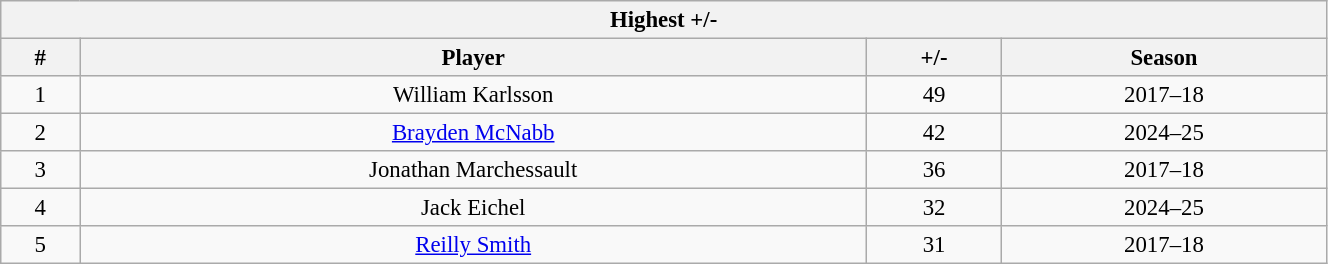<table class="wikitable" style="text-align: center; font-size: 95%" width="70%">
<tr>
<th colspan="4">Highest +/-</th>
</tr>
<tr>
<th>#</th>
<th>Player</th>
<th>+/-</th>
<th>Season</th>
</tr>
<tr>
<td>1</td>
<td>William Karlsson</td>
<td>49</td>
<td>2017–18</td>
</tr>
<tr>
<td>2</td>
<td><a href='#'>Brayden McNabb</a></td>
<td>42</td>
<td>2024–25</td>
</tr>
<tr>
<td>3</td>
<td>Jonathan Marchessault</td>
<td>36</td>
<td>2017–18</td>
</tr>
<tr>
<td>4</td>
<td>Jack Eichel</td>
<td>32</td>
<td>2024–25</td>
</tr>
<tr>
<td>5</td>
<td><a href='#'>Reilly Smith</a></td>
<td>31</td>
<td>2017–18</td>
</tr>
</table>
